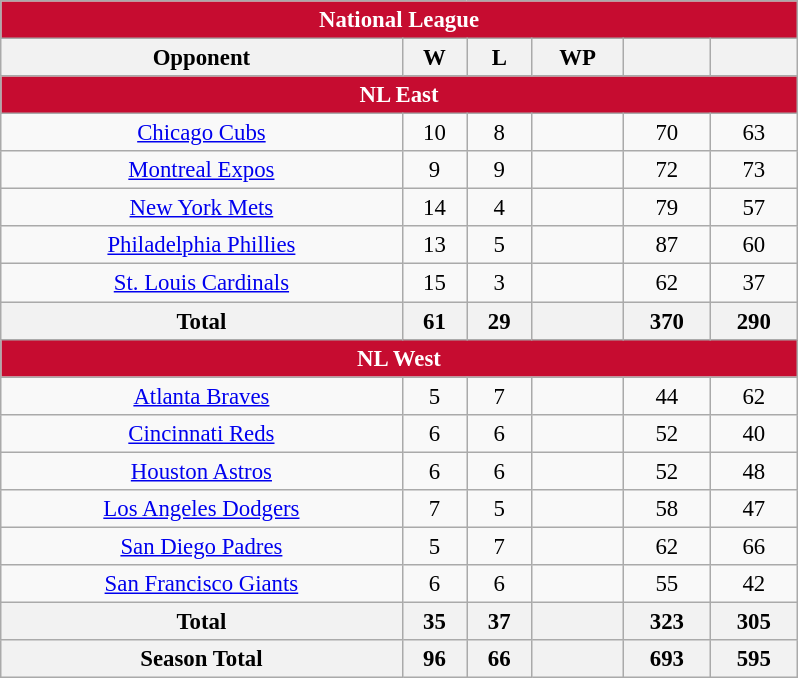<table class="wikitable" style="font-size:95%; text-align:center; width:35em;margin:0.5em auto;">
<tr>
<td colspan="7" style="background:#c60c30;color:#fff"><strong>National League</strong></td>
</tr>
<tr>
<th>Opponent</th>
<th>W</th>
<th>L</th>
<th>WP</th>
<th></th>
<th></th>
</tr>
<tr>
<td colspan="7" style="background:#c60c30;color:#fff"><strong>NL East</strong></td>
</tr>
<tr>
<td><a href='#'>Chicago Cubs</a></td>
<td>10</td>
<td>8</td>
<td></td>
<td>70</td>
<td>63</td>
</tr>
<tr>
<td><a href='#'>Montreal Expos</a></td>
<td>9</td>
<td>9</td>
<td></td>
<td>72</td>
<td>73</td>
</tr>
<tr>
<td><a href='#'>New York Mets</a></td>
<td>14</td>
<td>4</td>
<td></td>
<td>79</td>
<td>57</td>
</tr>
<tr>
<td><a href='#'>Philadelphia Phillies</a></td>
<td>13</td>
<td>5</td>
<td></td>
<td>87</td>
<td>60</td>
</tr>
<tr>
<td><a href='#'>St. Louis Cardinals</a></td>
<td>15</td>
<td>3</td>
<td></td>
<td>62</td>
<td>37</td>
</tr>
<tr>
<th>Total</th>
<th>61</th>
<th>29</th>
<th></th>
<th>370</th>
<th>290</th>
</tr>
<tr>
<td colspan="7" style="background:#c60c30;color:#fff"><strong>NL West</strong></td>
</tr>
<tr>
<td><a href='#'>Atlanta Braves</a></td>
<td>5</td>
<td>7</td>
<td></td>
<td>44</td>
<td>62</td>
</tr>
<tr>
<td><a href='#'>Cincinnati Reds</a></td>
<td>6</td>
<td>6</td>
<td></td>
<td>52</td>
<td>40</td>
</tr>
<tr>
<td><a href='#'>Houston Astros</a></td>
<td>6</td>
<td>6</td>
<td></td>
<td>52</td>
<td>48</td>
</tr>
<tr>
<td><a href='#'>Los Angeles Dodgers</a></td>
<td>7</td>
<td>5</td>
<td></td>
<td>58</td>
<td>47</td>
</tr>
<tr>
<td><a href='#'>San Diego Padres</a></td>
<td>5</td>
<td>7</td>
<td></td>
<td>62</td>
<td>66</td>
</tr>
<tr>
<td><a href='#'>San Francisco Giants</a></td>
<td>6</td>
<td>6</td>
<td></td>
<td>55</td>
<td>42</td>
</tr>
<tr>
<th>Total</th>
<th>35</th>
<th>37</th>
<th></th>
<th>323</th>
<th>305</th>
</tr>
<tr>
<th>Season Total</th>
<th>96</th>
<th>66</th>
<th></th>
<th>693</th>
<th>595</th>
</tr>
</table>
